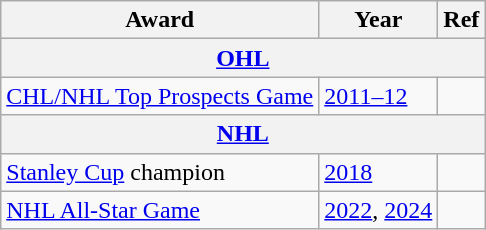<table class="wikitable">
<tr>
<th>Award</th>
<th>Year</th>
<th>Ref</th>
</tr>
<tr>
<th colspan="3"><a href='#'>OHL</a></th>
</tr>
<tr>
<td><a href='#'>CHL/NHL Top Prospects Game</a></td>
<td><a href='#'>2011–12</a></td>
<td></td>
</tr>
<tr>
<th colspan="3"><a href='#'>NHL</a></th>
</tr>
<tr>
<td><a href='#'>Stanley Cup</a> champion</td>
<td><a href='#'>2018</a></td>
<td></td>
</tr>
<tr>
<td><a href='#'>NHL All-Star Game</a></td>
<td><a href='#'>2022</a>, <a href='#'>2024</a></td>
<td></td>
</tr>
</table>
